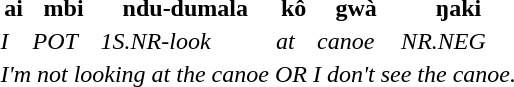<table>
<tr>
<th>ai</th>
<th>mbi</th>
<th>ndu-dumala</th>
<th>kô</th>
<th>gwà</th>
<th>ŋaki</th>
</tr>
<tr>
<td><em>I</em></td>
<td><em>POT</em></td>
<td><em>1S.NR-look</em></td>
<td><em>at</em></td>
<td><em>canoe</em></td>
<td><em>NR.NEG</em></td>
</tr>
<tr>
<td colspan="6"><em>I'm not looking at the canoe OR I don't see the canoe.</em></td>
</tr>
</table>
